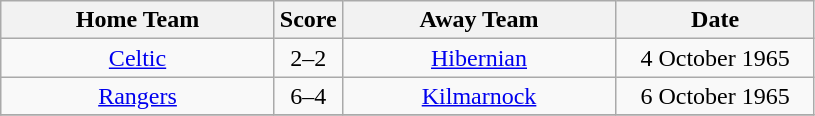<table class="wikitable" style="text-align:center;">
<tr>
<th width=175>Home Team</th>
<th width=20>Score</th>
<th width=175>Away Team</th>
<th width= 125>Date</th>
</tr>
<tr>
<td><a href='#'>Celtic</a></td>
<td>2–2</td>
<td><a href='#'>Hibernian</a></td>
<td>4 October 1965</td>
</tr>
<tr>
<td><a href='#'>Rangers</a></td>
<td>6–4</td>
<td><a href='#'>Kilmarnock</a></td>
<td>6 October 1965</td>
</tr>
<tr>
</tr>
</table>
